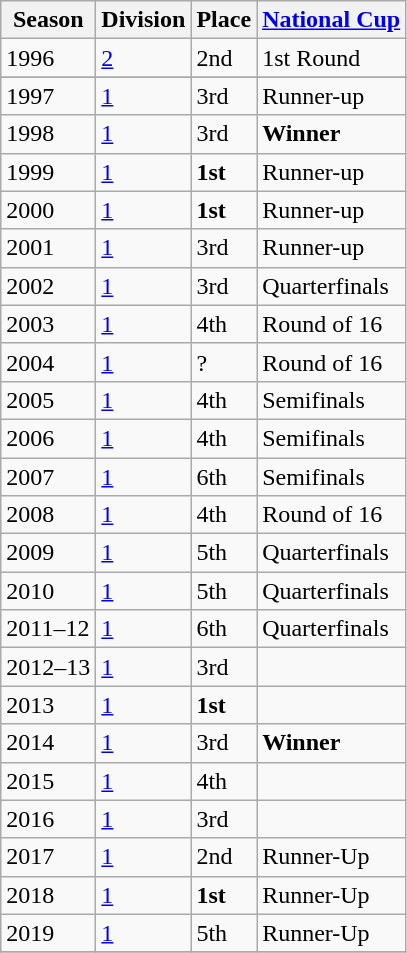<table class="wikitable">
<tr style="background:#f0f6fa;">
<th><strong>Season</strong></th>
<th><strong>Division</strong></th>
<th><strong>Place</strong></th>
<th><strong><a href='#'>National Cup</a></strong></th>
</tr>
<tr>
<td>1996</td>
<td><a href='#'>2</a></td>
<td>2nd</td>
<td>1st Round</td>
</tr>
<tr>
</tr>
<tr>
<td>1997</td>
<td><a href='#'>1</a></td>
<td>3rd</td>
<td>Runner-up</td>
</tr>
<tr>
<td>1998</td>
<td><a href='#'>1</a></td>
<td>3rd</td>
<td><strong>Winner</strong></td>
</tr>
<tr>
<td>1999</td>
<td><a href='#'>1</a></td>
<td><strong>1st</strong></td>
<td>Runner-up</td>
</tr>
<tr>
<td>2000</td>
<td><a href='#'>1</a></td>
<td><strong>1st</strong></td>
<td>Runner-up</td>
</tr>
<tr>
<td>2001</td>
<td><a href='#'>1</a></td>
<td>3rd</td>
<td>Runner-up</td>
</tr>
<tr>
<td>2002</td>
<td><a href='#'>1</a></td>
<td>3rd</td>
<td>Quarterfinals</td>
</tr>
<tr>
<td>2003</td>
<td><a href='#'>1</a></td>
<td>4th</td>
<td>Round of 16</td>
</tr>
<tr>
<td>2004</td>
<td><a href='#'>1</a></td>
<td>?</td>
<td>Round of 16</td>
</tr>
<tr>
<td>2005</td>
<td><a href='#'>1</a></td>
<td>4th</td>
<td>Semifinals</td>
</tr>
<tr>
<td>2006</td>
<td><a href='#'>1</a></td>
<td>4th</td>
<td>Semifinals</td>
</tr>
<tr>
<td>2007</td>
<td><a href='#'>1</a></td>
<td>6th</td>
<td>Semifinals</td>
</tr>
<tr>
<td>2008</td>
<td><a href='#'>1</a></td>
<td>4th</td>
<td>Round of 16</td>
</tr>
<tr>
<td>2009</td>
<td><a href='#'>1</a></td>
<td>5th</td>
<td>Quarterfinals</td>
</tr>
<tr>
<td>2010</td>
<td><a href='#'>1</a></td>
<td>5th</td>
<td>Quarterfinals</td>
</tr>
<tr>
<td>2011–12</td>
<td><a href='#'>1</a></td>
<td>6th</td>
<td>Quarterfinals</td>
</tr>
<tr>
<td>2012–13</td>
<td><a href='#'>1</a></td>
<td>3rd</td>
<td></td>
</tr>
<tr>
<td>2013</td>
<td><a href='#'>1</a></td>
<td><strong>1st</strong></td>
<td></td>
</tr>
<tr>
<td>2014</td>
<td><a href='#'>1</a></td>
<td>3rd</td>
<td><strong>Winner</strong></td>
</tr>
<tr>
<td>2015</td>
<td><a href='#'>1</a></td>
<td>4th</td>
<td></td>
</tr>
<tr>
<td>2016</td>
<td><a href='#'>1</a></td>
<td>3rd</td>
<td></td>
</tr>
<tr>
<td>2017</td>
<td><a href='#'>1</a></td>
<td>2nd</td>
<td>Runner-Up</td>
</tr>
<tr>
<td>2018</td>
<td><a href='#'>1</a></td>
<td><strong>1st</strong></td>
<td>Runner-Up</td>
</tr>
<tr>
<td>2019</td>
<td><a href='#'>1</a></td>
<td>5th</td>
<td>Runner-Up</td>
</tr>
<tr>
</tr>
</table>
